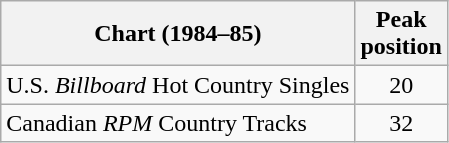<table class="wikitable">
<tr>
<th>Chart (1984–85)</th>
<th>Peak<br>position</th>
</tr>
<tr>
<td align="left">U.S. <em>Billboard</em> Hot Country Singles</td>
<td align="center">20</td>
</tr>
<tr>
<td align="left">Canadian <em>RPM</em> Country Tracks</td>
<td align="center">32</td>
</tr>
</table>
